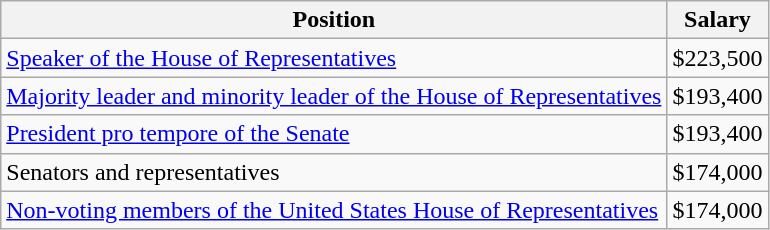<table class="wikitable">
<tr>
<th>Position</th>
<th>Salary</th>
</tr>
<tr>
<td><a href='#'>Speaker of the House of Representatives</a></td>
<td>$223,500</td>
</tr>
<tr>
<td><a href='#'>Majority leader and minority leader of the House of Representatives</a></td>
<td>$193,400</td>
</tr>
<tr>
<td><a href='#'>President pro tempore of the Senate</a></td>
<td>$193,400</td>
</tr>
<tr>
<td>Senators and representatives</td>
<td>$174,000</td>
</tr>
<tr>
<td><a href='#'>Non-voting members of the United States House of Representatives</a></td>
<td>$174,000</td>
</tr>
</table>
